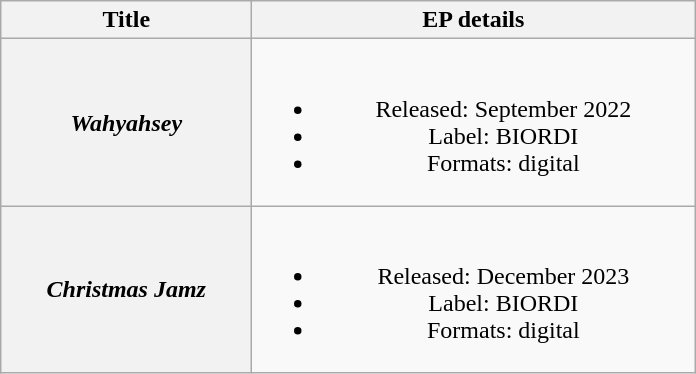<table class="wikitable plainrowheaders" style="text-align:center;">
<tr>
<th scope="col" rowspan="1" style="width:10em;">Title</th>
<th scope="col" rowspan="1" style="width:18em;">EP details</th>
</tr>
<tr>
<th scope="row"><em>Wahyahsey</em></th>
<td><br><ul><li>Released: September 2022</li><li>Label: BIORDI</li><li>Formats: digital</li></ul></td>
</tr>
<tr>
<th scope="row"><em>Christmas Jamz</em></th>
<td><br><ul><li>Released: December 2023</li><li>Label: BIORDI</li><li>Formats: digital</li></ul></td>
</tr>
</table>
